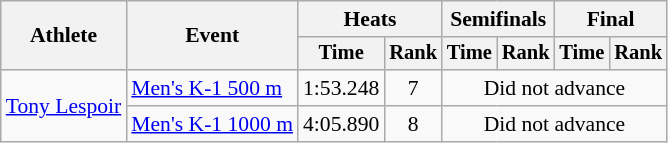<table class="wikitable" style="font-size:90%">
<tr>
<th rowspan=2>Athlete</th>
<th rowspan=2>Event</th>
<th colspan=2>Heats</th>
<th colspan=2>Semifinals</th>
<th colspan=2>Final</th>
</tr>
<tr style="font-size:95%">
<th>Time</th>
<th>Rank</th>
<th>Time</th>
<th>Rank</th>
<th>Time</th>
<th>Rank</th>
</tr>
<tr align=center>
<td align=left rowspan=2><a href='#'>Tony Lespoir</a></td>
<td align=left><a href='#'>Men's K-1 500 m</a></td>
<td>1:53.248</td>
<td>7</td>
<td colspan=4>Did not advance</td>
</tr>
<tr align=center>
<td align=left><a href='#'>Men's K-1 1000 m</a></td>
<td>4:05.890</td>
<td>8</td>
<td colspan=4>Did not advance</td>
</tr>
</table>
